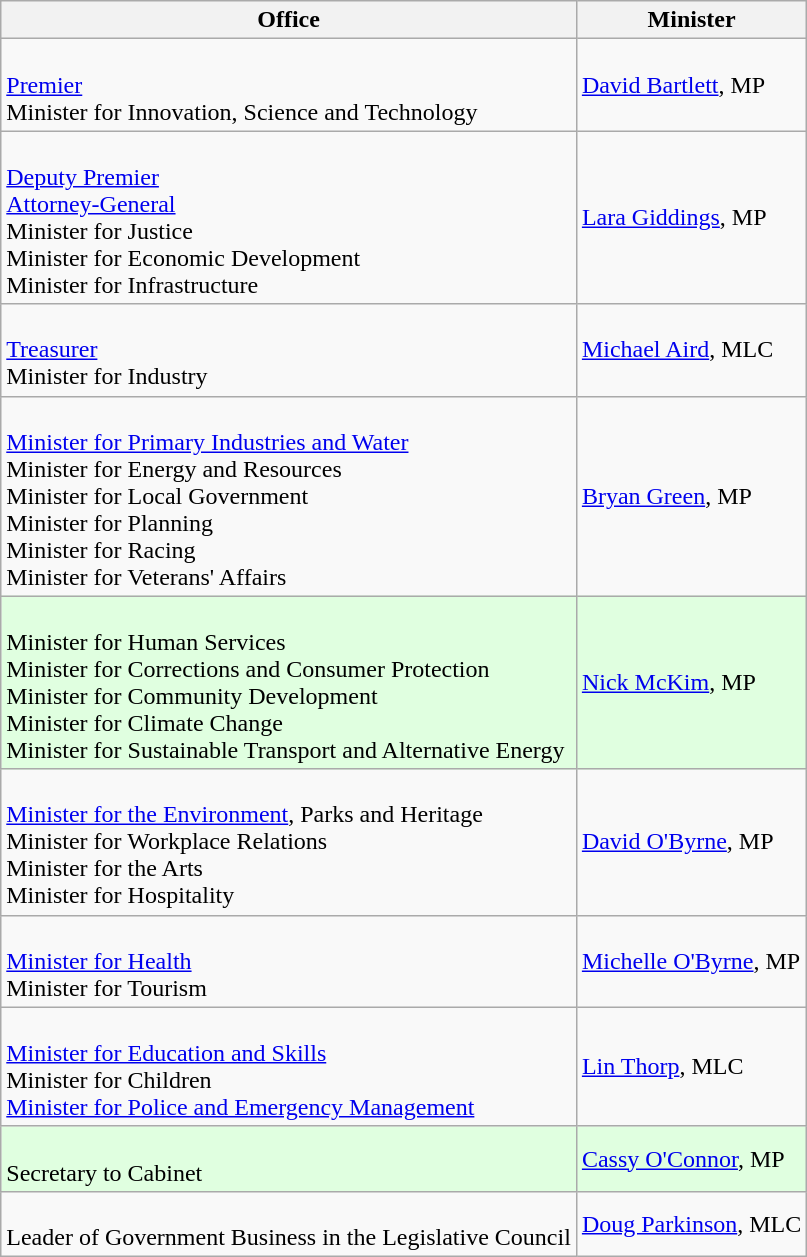<table class="wikitable">
<tr>
<th>Office</th>
<th>Minister</th>
</tr>
<tr>
<td><br><a href='#'>Premier</a><br>
Minister for Innovation, Science and Technology</td>
<td><a href='#'>David Bartlett</a>, MP</td>
</tr>
<tr>
<td><br><a href='#'>Deputy Premier</a><br>
<a href='#'>Attorney-General</a><br>
Minister for Justice<br>
Minister for Economic Development<br>
Minister for Infrastructure</td>
<td><a href='#'>Lara Giddings</a>, MP</td>
</tr>
<tr>
<td><br><a href='#'>Treasurer</a><br>
Minister for Industry</td>
<td><a href='#'>Michael Aird</a>, MLC</td>
</tr>
<tr>
<td><br><a href='#'>Minister for Primary Industries and Water</a><br>
Minister for Energy and Resources<br>
Minister for Local Government<br>
Minister for Planning<br>
Minister for Racing<br>
Minister for Veterans' Affairs<br></td>
<td><a href='#'>Bryan Green</a>, MP</td>
</tr>
<tr bgcolor="#e0ffe0">
<td><br>Minister for Human Services<br>
Minister for Corrections and Consumer Protection<br>
Minister for Community Development<br>
Minister for Climate Change<br>
Minister for Sustainable Transport and Alternative Energy</td>
<td><a href='#'>Nick McKim</a>, MP</td>
</tr>
<tr>
<td><br><a href='#'>Minister for the Environment</a>, Parks and Heritage<br>
Minister for Workplace Relations<br>
Minister for the Arts<br>
Minister for Hospitality<br></td>
<td><a href='#'>David O'Byrne</a>, MP</td>
</tr>
<tr>
<td><br><a href='#'>Minister for Health</a><br>
Minister for Tourism<br></td>
<td><a href='#'>Michelle O'Byrne</a>, MP</td>
</tr>
<tr>
<td><br><a href='#'>Minister for Education and Skills</a><br>
Minister for Children<br>
<a href='#'>Minister for Police and Emergency Management</a><br></td>
<td><a href='#'>Lin Thorp</a>, MLC</td>
</tr>
<tr bgcolor="#e0ffe0">
<td><br>Secretary to Cabinet</td>
<td><a href='#'>Cassy O'Connor</a>, MP</td>
</tr>
<tr>
<td><br>Leader of Government Business in the Legislative Council</td>
<td><a href='#'>Doug Parkinson</a>, MLC</td>
</tr>
</table>
